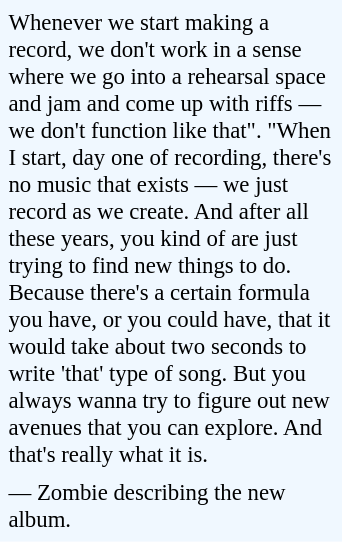<table class="toccolours" style="float: right; margin-left: 1em; margin-right: 2em; font-size: 95%; background:#F0F8FF; color:black; width:15em; max-width: 40%;" cellspacing="5">
<tr>
<td style="text-align: left;">Whenever we start making a record, we don't work in a sense where we go into a rehearsal space and jam and come up with riffs — we don't function like that". "When I start, day one of recording, there's no music that exists — we just record as we create. And after all these years, you kind of are just trying to find new things to do. Because there's a certain formula you have, or you could have, that it would take about two seconds to write 'that' type of song. But you always wanna try to figure out new avenues that you can explore. And that's really what it is.</td>
</tr>
<tr>
<td style="text-align: left;">— Zombie describing the new album.</td>
</tr>
</table>
